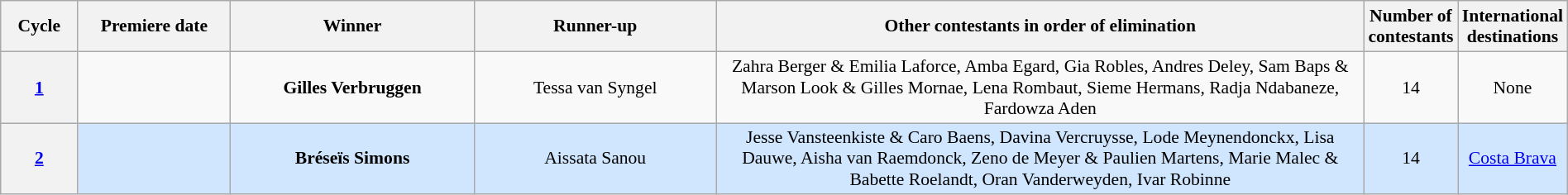<table class="wikitable" style="font-size:90%; width:100%; text-align: center;">
<tr>
<th style="width:5%;">Cycle</th>
<th style="width:10%;">Premiere date</th>
<th width=16%>Winner</th>
<th width=16%>Runner-up</th>
<th style="width:43%;">Other contestants in order of elimination</th>
<th style="width:3%;">Number of contestants</th>
<th style="width:8%;">International destinations</th>
</tr>
<tr>
<th><a href='#'>1</a></th>
<td></td>
<td><strong>Gilles Verbruggen</strong></td>
<td>Tessa van Syngel</td>
<td>Zahra Berger & Emilia Laforce, Amba Egard, Gia Robles, Andres Deley, Sam Baps & Marson Look & Gilles Mornae, Lena Rombaut, Sieme Hermans, Radja Ndabaneze, Fardowza Aden</td>
<td>14</td>
<td>None</td>
</tr>
<tr style="background: #D0E6FF">
<th><a href='#'>2</a></th>
<td></td>
<td><strong>Bréseïs Simons</strong></td>
<td>Aissata Sanou</td>
<td>Jesse Vansteenkiste & Caro Baens, Davina Vercruysse, Lode Meynendonckx, Lisa Dauwe, Aisha van Raemdonck, Zeno de Meyer & Paulien Martens, Marie Malec & Babette Roelandt, Oran Vanderweyden,  Ivar Robinne</td>
<td>14</td>
<td><a href='#'>Costa Brava</a></td>
</tr>
</table>
